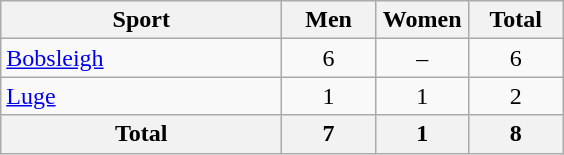<table class="wikitable sortable" style="text-align:center;">
<tr>
<th width=180>Sport</th>
<th width=55>Men</th>
<th width=55>Women</th>
<th width=55>Total</th>
</tr>
<tr>
<td align=left><a href='#'>Bobsleigh</a></td>
<td>6</td>
<td>–</td>
<td>6</td>
</tr>
<tr>
<td align=left><a href='#'>Luge</a></td>
<td>1</td>
<td>1</td>
<td>2</td>
</tr>
<tr>
<th>Total</th>
<th>7</th>
<th>1</th>
<th>8</th>
</tr>
</table>
